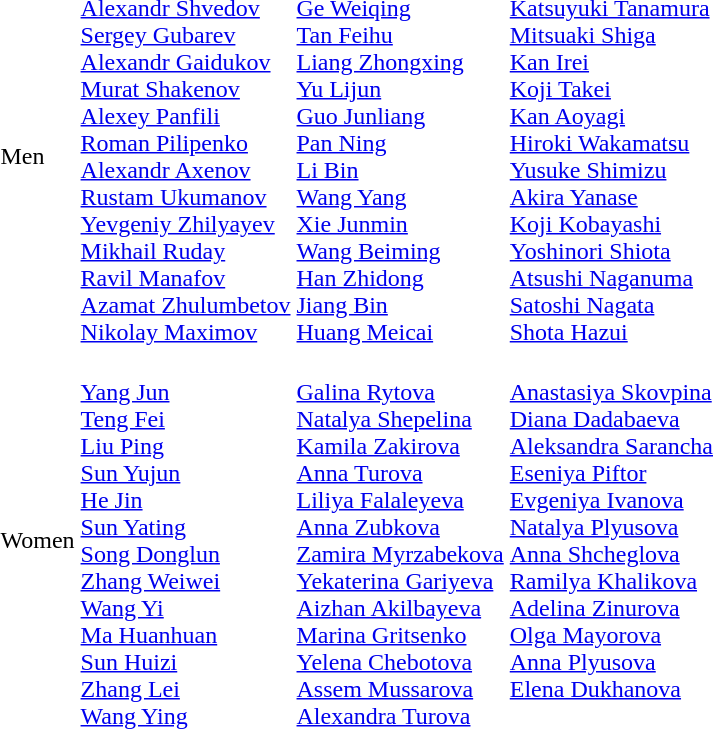<table>
<tr>
<td>Men<br></td>
<td><br><a href='#'>Alexandr Shvedov</a><br><a href='#'>Sergey Gubarev</a><br><a href='#'>Alexandr Gaidukov</a><br><a href='#'>Murat Shakenov</a><br><a href='#'>Alexey Panfili</a><br><a href='#'>Roman Pilipenko</a><br><a href='#'>Alexandr Axenov</a><br><a href='#'>Rustam Ukumanov</a><br><a href='#'>Yevgeniy Zhilyayev</a><br><a href='#'>Mikhail Ruday</a><br><a href='#'>Ravil Manafov</a><br><a href='#'>Azamat Zhulumbetov</a><br><a href='#'>Nikolay Maximov</a></td>
<td><br><a href='#'>Ge Weiqing</a><br><a href='#'>Tan Feihu</a><br><a href='#'>Liang Zhongxing</a><br><a href='#'>Yu Lijun</a><br><a href='#'>Guo Junliang</a><br><a href='#'>Pan Ning</a><br><a href='#'>Li Bin</a><br><a href='#'>Wang Yang</a><br><a href='#'>Xie Junmin</a><br><a href='#'>Wang Beiming</a><br><a href='#'>Han Zhidong</a><br><a href='#'>Jiang Bin</a><br><a href='#'>Huang Meicai</a></td>
<td><br><a href='#'>Katsuyuki Tanamura</a><br><a href='#'>Mitsuaki Shiga</a><br><a href='#'>Kan Irei</a><br><a href='#'>Koji Takei</a><br><a href='#'>Kan Aoyagi</a><br><a href='#'>Hiroki Wakamatsu</a><br><a href='#'>Yusuke Shimizu</a><br><a href='#'>Akira Yanase</a><br><a href='#'>Koji Kobayashi</a><br><a href='#'>Yoshinori Shiota</a><br><a href='#'>Atsushi Naganuma</a><br><a href='#'>Satoshi Nagata</a><br><a href='#'>Shota Hazui</a></td>
</tr>
<tr>
<td>Women<br></td>
<td><br><a href='#'>Yang Jun</a><br><a href='#'>Teng Fei</a><br><a href='#'>Liu Ping</a><br><a href='#'>Sun Yujun</a><br><a href='#'>He Jin</a><br><a href='#'>Sun Yating</a><br><a href='#'>Song Donglun</a><br><a href='#'>Zhang Weiwei</a><br><a href='#'>Wang Yi</a><br><a href='#'>Ma Huanhuan</a><br><a href='#'>Sun Huizi</a><br><a href='#'>Zhang Lei</a><br><a href='#'>Wang Ying</a></td>
<td><br><a href='#'>Galina Rytova</a><br><a href='#'>Natalya Shepelina</a><br><a href='#'>Kamila Zakirova</a><br><a href='#'>Anna Turova</a><br><a href='#'>Liliya Falaleyeva</a><br><a href='#'>Anna Zubkova</a><br><a href='#'>Zamira Myrzabekova</a><br><a href='#'>Yekaterina Gariyeva</a><br><a href='#'>Aizhan Akilbayeva</a><br><a href='#'>Marina Gritsenko</a><br><a href='#'>Yelena Chebotova</a><br><a href='#'>Assem Mussarova</a><br><a href='#'>Alexandra Turova</a></td>
<td valign=top><br><a href='#'>Anastasiya Skovpina</a><br><a href='#'>Diana Dadabaeva</a><br><a href='#'>Aleksandra Sarancha</a><br><a href='#'>Eseniya Piftor</a><br><a href='#'>Evgeniya Ivanova</a><br><a href='#'>Natalya Plyusova</a><br><a href='#'>Anna Shcheglova</a><br><a href='#'>Ramilya Khalikova</a><br><a href='#'>Adelina Zinurova</a><br><a href='#'>Olga Mayorova</a><br><a href='#'>Anna Plyusova</a><br><a href='#'>Elena Dukhanova</a></td>
</tr>
</table>
